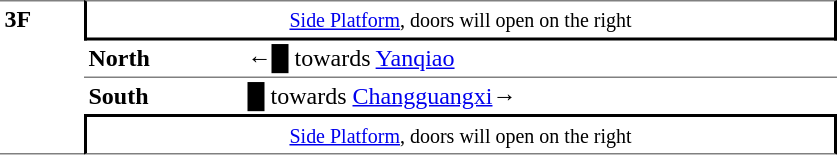<table table border=0 cellspacing=0 cellpadding=3>
<tr>
<td style="border-top:solid 1px gray;border-bottom:solid 1px gray;" width=50 rowspan=4 valign=top><strong>3F</strong></td>
<td style="border-right:solid 2px black;border-left:solid 2px black;border-bottom:solid 2px black;border-top:solid 1px gray;text-align:center;" colspan=2><small><a href='#'>Side Platform</a>, doors will open on the right</small></td>
</tr>
<tr>
<td style="border-bottom:solid 1px gray;" width=100><strong>North</strong></td>
<td style="border-bottom:solid 1px gray;" width=390>←<span>█</span>  towards <a href='#'>Yanqiao</a></td>
</tr>
<tr>
<td><strong>South</strong></td>
<td><span>█</span> towards <a href='#'>Changguangxi</a>→</td>
</tr>
<tr>
<td style="border-top:solid 2px black;border-right:solid 2px black;border-left:solid 2px black;border-bottom:solid 1px gray;text-align:center;" colspan=2><small><a href='#'>Side Platform</a>, doors will open on the right</small></td>
</tr>
</table>
